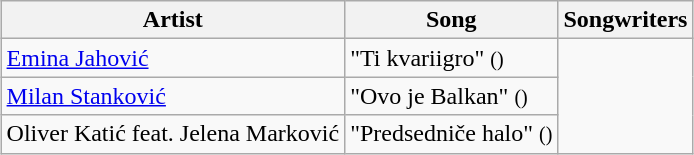<table class="sortable wikitable" style="margin: 1em auto 1em auto;">
<tr>
<th>Artist</th>
<th>Song</th>
<th>Songwriters</th>
</tr>
<tr>
<td><a href='#'>Emina Jahović</a></td>
<td>"Ti kvariigro" <small>()</small></td>
<td rowspan="3"></td>
</tr>
<tr>
<td><a href='#'>Milan Stanković</a></td>
<td>"Ovo je Balkan" <small>()</small></td>
</tr>
<tr>
<td>Oliver Katić feat. Jelena Marković</td>
<td>"Predsedniče halo" <small>()</small></td>
</tr>
</table>
